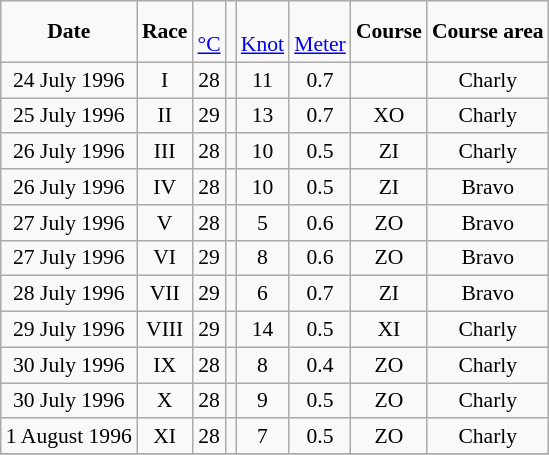<table class="wikitable" style="text-align:center; vertical-align:bottom; font-size:90%">
<tr>
<td><strong>Date</strong></td>
<td><strong>Race</strong></td>
<td><br><a href='#'>°C</a></td>
<td></td>
<td><br><a href='#'>Knot</a></td>
<td><br><a href='#'>Meter</a></td>
<td><strong>Course</strong></td>
<td><strong>Course area</strong></td>
</tr>
<tr>
<td>24 July 1996</td>
<td>I</td>
<td>28</td>
<td></td>
<td>11</td>
<td>0.7</td>
<td></td>
<td>Charly</td>
</tr>
<tr>
<td>25 July 1996</td>
<td>II</td>
<td>29</td>
<td></td>
<td>13</td>
<td>0.7</td>
<td>XO</td>
<td>Charly</td>
</tr>
<tr>
<td>26 July 1996</td>
<td>III</td>
<td>28</td>
<td></td>
<td>10</td>
<td>0.5</td>
<td>ZI</td>
<td>Charly</td>
</tr>
<tr>
<td>26 July 1996</td>
<td>IV</td>
<td>28</td>
<td></td>
<td>10</td>
<td>0.5</td>
<td>ZI</td>
<td>Bravo</td>
</tr>
<tr>
<td>27 July 1996</td>
<td>V</td>
<td>28</td>
<td></td>
<td>5</td>
<td>0.6</td>
<td>ZO</td>
<td>Bravo</td>
</tr>
<tr>
<td>27 July 1996</td>
<td>VI</td>
<td>29</td>
<td></td>
<td>8</td>
<td>0.6</td>
<td>ZO</td>
<td>Bravo</td>
</tr>
<tr>
<td>28 July 1996</td>
<td>VII</td>
<td>29</td>
<td></td>
<td>6</td>
<td>0.7</td>
<td>ZI</td>
<td>Bravo</td>
</tr>
<tr>
<td>29 July 1996</td>
<td>VIII</td>
<td>29</td>
<td></td>
<td>14</td>
<td>0.5</td>
<td>XI</td>
<td>Charly</td>
</tr>
<tr>
<td>30 July 1996</td>
<td>IX</td>
<td>28</td>
<td></td>
<td>8</td>
<td>0.4</td>
<td>ZO</td>
<td>Charly</td>
</tr>
<tr>
<td>30 July 1996</td>
<td>X</td>
<td>28</td>
<td></td>
<td>9</td>
<td>0.5</td>
<td>ZO</td>
<td>Charly</td>
</tr>
<tr>
<td>1 August 1996</td>
<td>XI</td>
<td>28</td>
<td></td>
<td>7</td>
<td>0.5</td>
<td>ZO</td>
<td>Charly</td>
</tr>
<tr>
</tr>
</table>
